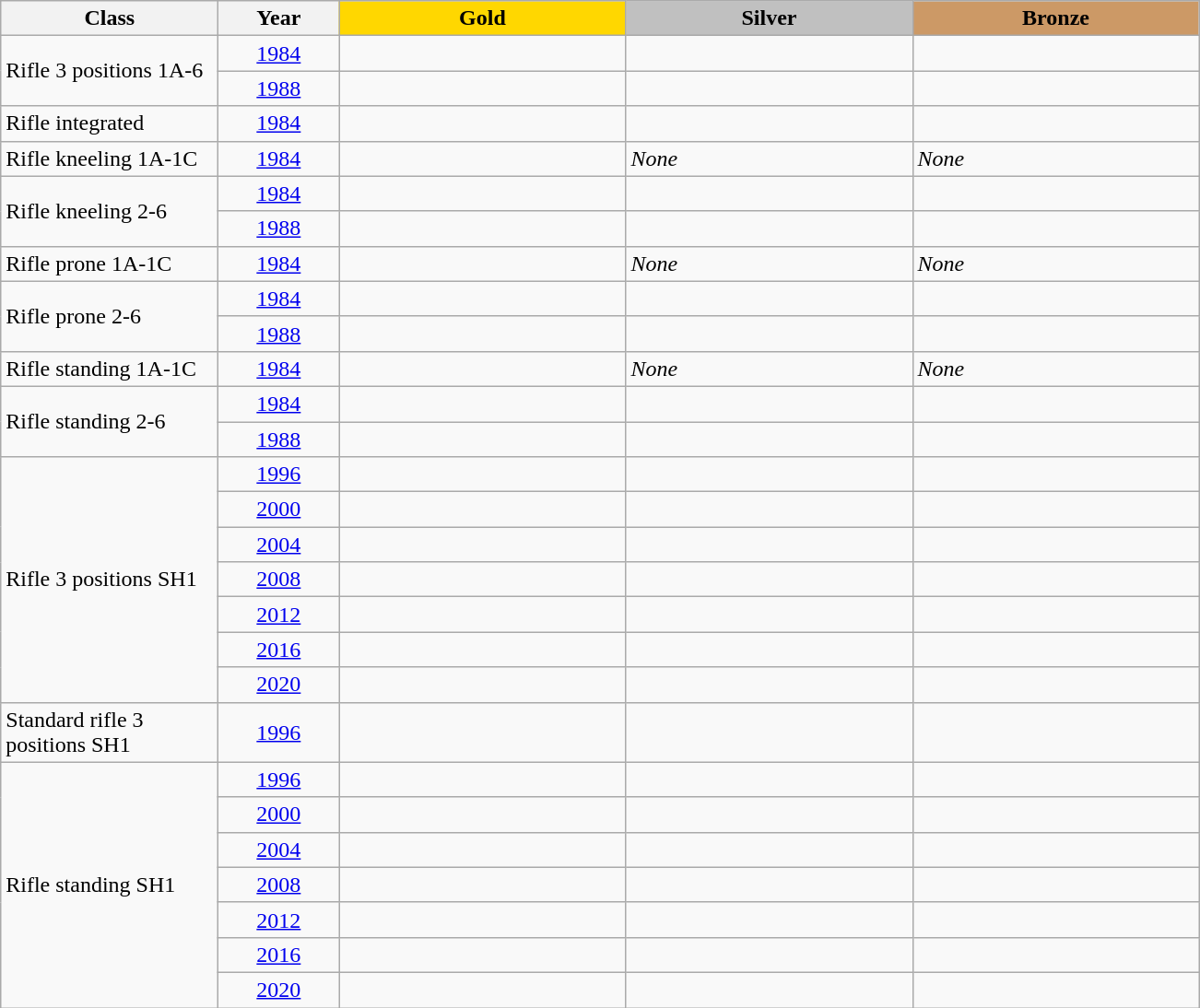<table class="wikitable">
<tr>
<th width=150>Class</th>
<th width=80>Year</th>
<td align=center width=200 bgcolor=gold><strong>Gold</strong></td>
<td align=center width=200 bgcolor=silver><strong>Silver</strong></td>
<td align=center width=200 bgcolor=cc9966><strong>Bronze</strong></td>
</tr>
<tr>
<td rowspan=2>Rifle 3 positions 1A-6</td>
<td align=center><a href='#'>1984</a></td>
<td></td>
<td></td>
<td></td>
</tr>
<tr>
<td align=center><a href='#'>1988</a></td>
<td></td>
<td></td>
<td></td>
</tr>
<tr>
<td>Rifle integrated</td>
<td align=center><a href='#'>1984</a></td>
<td></td>
<td></td>
<td></td>
</tr>
<tr>
<td>Rifle kneeling 1A-1C</td>
<td align=center><a href='#'>1984</a></td>
<td></td>
<td><em>None</em></td>
<td><em>None</em></td>
</tr>
<tr>
<td rowspan=2>Rifle kneeling 2-6</td>
<td align=center><a href='#'>1984</a></td>
<td></td>
<td></td>
<td></td>
</tr>
<tr>
<td align=center><a href='#'>1988</a></td>
<td></td>
<td></td>
<td></td>
</tr>
<tr>
<td>Rifle prone 1A-1C</td>
<td align=center><a href='#'>1984</a></td>
<td></td>
<td><em>None</em></td>
<td><em>None</em></td>
</tr>
<tr>
<td rowspan=2>Rifle prone 2-6</td>
<td align=center><a href='#'>1984</a></td>
<td></td>
<td></td>
<td></td>
</tr>
<tr>
<td align=center><a href='#'>1988</a></td>
<td></td>
<td></td>
<td></td>
</tr>
<tr>
<td>Rifle standing 1A-1C</td>
<td align=center><a href='#'>1984</a></td>
<td></td>
<td><em>None</em></td>
<td><em>None</em></td>
</tr>
<tr>
<td rowspan=2>Rifle standing 2-6</td>
<td align=center><a href='#'>1984</a></td>
<td></td>
<td></td>
<td></td>
</tr>
<tr>
<td align=center><a href='#'>1988</a></td>
<td></td>
<td></td>
<td></td>
</tr>
<tr>
<td rowspan=7>Rifle 3 positions SH1</td>
<td align=center><a href='#'>1996</a></td>
<td></td>
<td></td>
<td></td>
</tr>
<tr>
<td align=center><a href='#'>2000</a></td>
<td></td>
<td></td>
<td></td>
</tr>
<tr>
<td align=center><a href='#'>2004</a></td>
<td></td>
<td></td>
<td></td>
</tr>
<tr>
<td align=center><a href='#'>2008</a></td>
<td></td>
<td></td>
<td></td>
</tr>
<tr>
<td align=center><a href='#'>2012</a></td>
<td></td>
<td></td>
<td></td>
</tr>
<tr>
<td align=center><a href='#'>2016</a></td>
<td></td>
<td></td>
<td></td>
</tr>
<tr>
<td align=center><a href='#'>2020</a></td>
<td></td>
<td></td>
<td></td>
</tr>
<tr>
<td>Standard rifle 3 positions SH1</td>
<td align=center><a href='#'>1996</a></td>
<td></td>
<td></td>
<td></td>
</tr>
<tr>
<td rowspan=7>Rifle standing SH1</td>
<td align=center><a href='#'>1996</a></td>
<td></td>
<td></td>
<td></td>
</tr>
<tr>
<td align=center><a href='#'>2000</a></td>
<td></td>
<td></td>
<td></td>
</tr>
<tr>
<td align=center><a href='#'>2004</a></td>
<td></td>
<td></td>
<td></td>
</tr>
<tr>
<td align=center><a href='#'>2008</a></td>
<td></td>
<td></td>
<td></td>
</tr>
<tr>
<td align=center><a href='#'>2012</a></td>
<td></td>
<td></td>
<td></td>
</tr>
<tr>
<td align=center><a href='#'>2016</a></td>
<td></td>
<td></td>
<td></td>
</tr>
<tr>
<td align=center><a href='#'>2020</a></td>
<td></td>
<td></td>
<td></td>
</tr>
</table>
